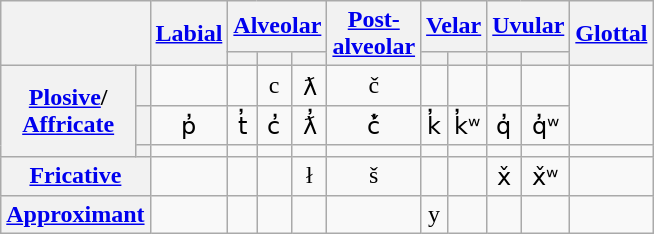<table class="wikitable" style="text-align:center">
<tr>
<th colspan="2" rowspan="2"></th>
<th rowspan="2"><a href='#'>Labial</a></th>
<th colspan="3"><a href='#'>Alveolar</a></th>
<th rowspan="2"><a href='#'>Post-<br>alveolar</a></th>
<th colspan="2"><a href='#'>Velar</a></th>
<th colspan="2"><a href='#'>Uvular</a></th>
<th rowspan="2"><a href='#'>Glottal</a></th>
</tr>
<tr>
<th></th>
<th></th>
<th></th>
<th></th>
<th></th>
<th></th>
<th></th>
</tr>
<tr>
<th rowspan="3"><a href='#'>Plosive</a>/<br><a href='#'>Affricate</a></th>
<th></th>
<td></td>
<td></td>
<td>c </td>
<td>ƛ </td>
<td>č </td>
<td></td>
<td></td>
<td></td>
<td></td>
<td rowspan="2"></td>
</tr>
<tr>
<th></th>
<td>p̓ </td>
<td>t̓ </td>
<td>c̓ </td>
<td>ƛ̓ </td>
<td>č̓ </td>
<td>k̓ </td>
<td>k̓ʷ </td>
<td>q̓ </td>
<td>q̓ʷ </td>
</tr>
<tr>
<th></th>
<td></td>
<td></td>
<td></td>
<td></td>
<td></td>
<td></td>
<td></td>
<td></td>
<td></td>
<td></td>
</tr>
<tr>
<th colspan="2"><a href='#'>Fricative</a></th>
<td></td>
<td></td>
<td></td>
<td>ł </td>
<td>š </td>
<td></td>
<td></td>
<td>x̌ </td>
<td>x̌ʷ </td>
<td></td>
</tr>
<tr>
<th colspan="2"><a href='#'>Approximant</a></th>
<td></td>
<td></td>
<td></td>
<td></td>
<td></td>
<td>y </td>
<td></td>
<td></td>
<td></td>
<td></td>
</tr>
</table>
